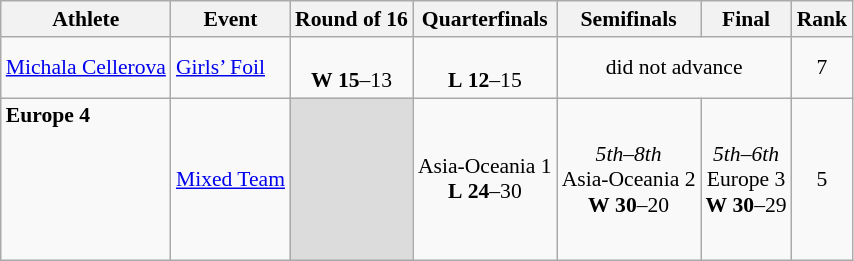<table class="wikitable" style="font-size:90%;">
<tr>
<th>Athlete</th>
<th>Event</th>
<th>Round of 16</th>
<th>Quarterfinals</th>
<th>Semifinals</th>
<th>Final</th>
<th>Rank</th>
</tr>
<tr>
<td><a href='#'>Michala Cellerova</a></td>
<td><a href='#'>Girls’ Foil</a></td>
<td align=center><br> <strong>W</strong> <strong>15</strong>–13</td>
<td align=center><br> <strong>L</strong> <strong>12</strong>–15</td>
<td style="text-align:center;" colspan="2">did not advance</td>
<td align=center>7</td>
</tr>
<tr>
<td><strong>Europe 4</strong><br><br><br><br><br><br></td>
<td><a href='#'>Mixed Team</a></td>
<td style="background:#dcdcdc;"></td>
<td align=center>Asia-Oceania 1<br> <strong>L</strong> <strong>24</strong>–30</td>
<td align=center><em>5th–8th</em><br>Asia-Oceania 2<br> <strong>W</strong> <strong>30</strong>–20</td>
<td align=center><em>5th–6th</em><br>Europe 3<br> <strong>W</strong> <strong>30</strong>–29</td>
<td align=center>5</td>
</tr>
</table>
